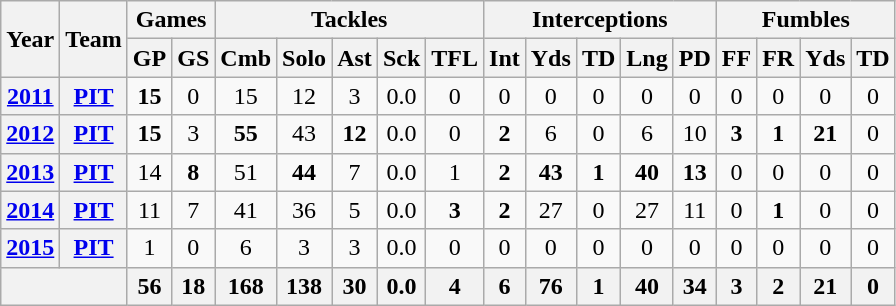<table class="wikitable" style="text-align:center">
<tr>
<th rowspan="2">Year</th>
<th rowspan="2">Team</th>
<th colspan="2">Games</th>
<th colspan="5">Tackles</th>
<th colspan="5">Interceptions</th>
<th colspan="4">Fumbles</th>
</tr>
<tr>
<th>GP</th>
<th>GS</th>
<th>Cmb</th>
<th>Solo</th>
<th>Ast</th>
<th>Sck</th>
<th>TFL</th>
<th>Int</th>
<th>Yds</th>
<th>TD</th>
<th>Lng</th>
<th>PD</th>
<th>FF</th>
<th>FR</th>
<th>Yds</th>
<th>TD</th>
</tr>
<tr>
<th><a href='#'>2011</a></th>
<th><a href='#'>PIT</a></th>
<td><strong>15</strong></td>
<td>0</td>
<td>15</td>
<td>12</td>
<td>3</td>
<td>0.0</td>
<td>0</td>
<td>0</td>
<td>0</td>
<td>0</td>
<td>0</td>
<td>0</td>
<td>0</td>
<td>0</td>
<td>0</td>
<td>0</td>
</tr>
<tr>
<th><a href='#'>2012</a></th>
<th><a href='#'>PIT</a></th>
<td><strong>15</strong></td>
<td>3</td>
<td><strong>55</strong></td>
<td>43</td>
<td><strong>12</strong></td>
<td>0.0</td>
<td>0</td>
<td><strong>2</strong></td>
<td>6</td>
<td>0</td>
<td>6</td>
<td>10</td>
<td><strong>3</strong></td>
<td><strong>1</strong></td>
<td><strong>21</strong></td>
<td>0</td>
</tr>
<tr>
<th><a href='#'>2013</a></th>
<th><a href='#'>PIT</a></th>
<td>14</td>
<td><strong>8</strong></td>
<td>51</td>
<td><strong>44</strong></td>
<td>7</td>
<td>0.0</td>
<td>1</td>
<td><strong>2</strong></td>
<td><strong>43</strong></td>
<td><strong>1</strong></td>
<td><strong>40</strong></td>
<td><strong>13</strong></td>
<td>0</td>
<td>0</td>
<td>0</td>
<td>0</td>
</tr>
<tr>
<th><a href='#'>2014</a></th>
<th><a href='#'>PIT</a></th>
<td>11</td>
<td>7</td>
<td>41</td>
<td>36</td>
<td>5</td>
<td>0.0</td>
<td><strong>3</strong></td>
<td><strong>2</strong></td>
<td>27</td>
<td>0</td>
<td>27</td>
<td>11</td>
<td>0</td>
<td><strong>1</strong></td>
<td>0</td>
<td>0</td>
</tr>
<tr>
<th><a href='#'>2015</a></th>
<th><a href='#'>PIT</a></th>
<td>1</td>
<td>0</td>
<td>6</td>
<td>3</td>
<td>3</td>
<td>0.0</td>
<td>0</td>
<td>0</td>
<td>0</td>
<td>0</td>
<td>0</td>
<td>0</td>
<td>0</td>
<td>0</td>
<td>0</td>
<td>0</td>
</tr>
<tr>
<th colspan="2"></th>
<th>56</th>
<th>18</th>
<th>168</th>
<th>138</th>
<th>30</th>
<th>0.0</th>
<th>4</th>
<th>6</th>
<th>76</th>
<th>1</th>
<th>40</th>
<th>34</th>
<th>3</th>
<th>2</th>
<th>21</th>
<th>0</th>
</tr>
</table>
